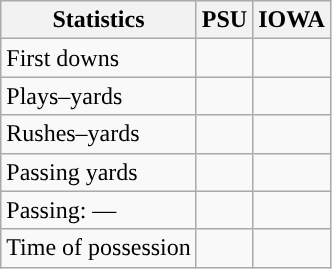<table class="wikitable" style="float:left">
<tr>
<th>Statistics</th>
<th>PSU</th>
<th>IOWA</th>
</tr>
<tr>
<td>First downs</td>
<td></td>
<td></td>
</tr>
<tr>
<td>Plays–yards</td>
<td></td>
<td></td>
</tr>
<tr>
<td>Rushes–yards</td>
<td></td>
<td></td>
</tr>
<tr>
<td>Passing yards</td>
<td></td>
<td></td>
</tr>
<tr>
<td>Passing: ––</td>
<td></td>
<td></td>
</tr>
<tr>
<td>Time of possession</td>
<td></td>
<td></td>
</tr>
</table>
